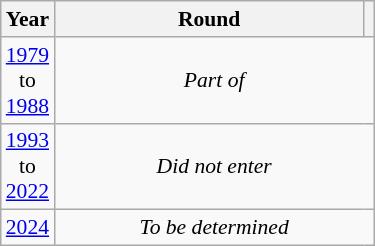<table class="wikitable" style="text-align: center; font-size:90%">
<tr>
<th>Year</th>
<th style="width:200px">Round</th>
<th></th>
</tr>
<tr>
<td><a href='#'>1979</a><br>to<br><a href='#'>1988</a></td>
<td colspan="2"><em>Part of </em></td>
</tr>
<tr>
<td><a href='#'>1993</a><br>to<br><a href='#'>2022</a></td>
<td colspan="2"><em>Did not enter</em></td>
</tr>
<tr>
<td><a href='#'>2024</a></td>
<td colspan="2"><em>To be determined</em></td>
</tr>
</table>
